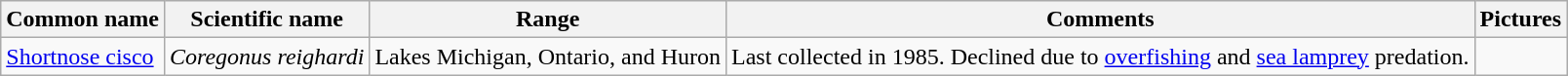<table class="wikitable">
<tr>
<th>Common name</th>
<th>Scientific name</th>
<th>Range</th>
<th class="unsortable">Comments</th>
<th>Pictures</th>
</tr>
<tr>
<td><a href='#'>Shortnose cisco</a></td>
<td><em>Coregonus reighardi</em></td>
<td>Lakes Michigan, Ontario, and Huron</td>
<td>Last collected in 1985. Declined due to <a href='#'>overfishing</a> and <a href='#'>sea lamprey</a> predation.</td>
<td></td>
</tr>
</table>
